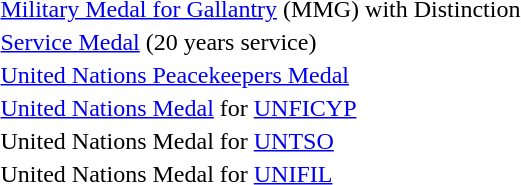<table>
<tr>
<td></td>
<td><a href='#'>Military Medal for Gallantry</a> (MMG) with Distinction</td>
</tr>
<tr>
<td></td>
<td><a href='#'>Service Medal</a> (20 years service)</td>
</tr>
<tr>
<td></td>
<td><a href='#'>United Nations Peacekeepers Medal</a></td>
</tr>
<tr>
<td></td>
<td><a href='#'>United Nations Medal</a> for <a href='#'>UNFICYP</a></td>
</tr>
<tr>
<td></td>
<td>United Nations Medal for <a href='#'>UNTSO</a></td>
</tr>
<tr>
<td></td>
<td>United Nations Medal for <a href='#'>UNIFIL</a></td>
</tr>
</table>
